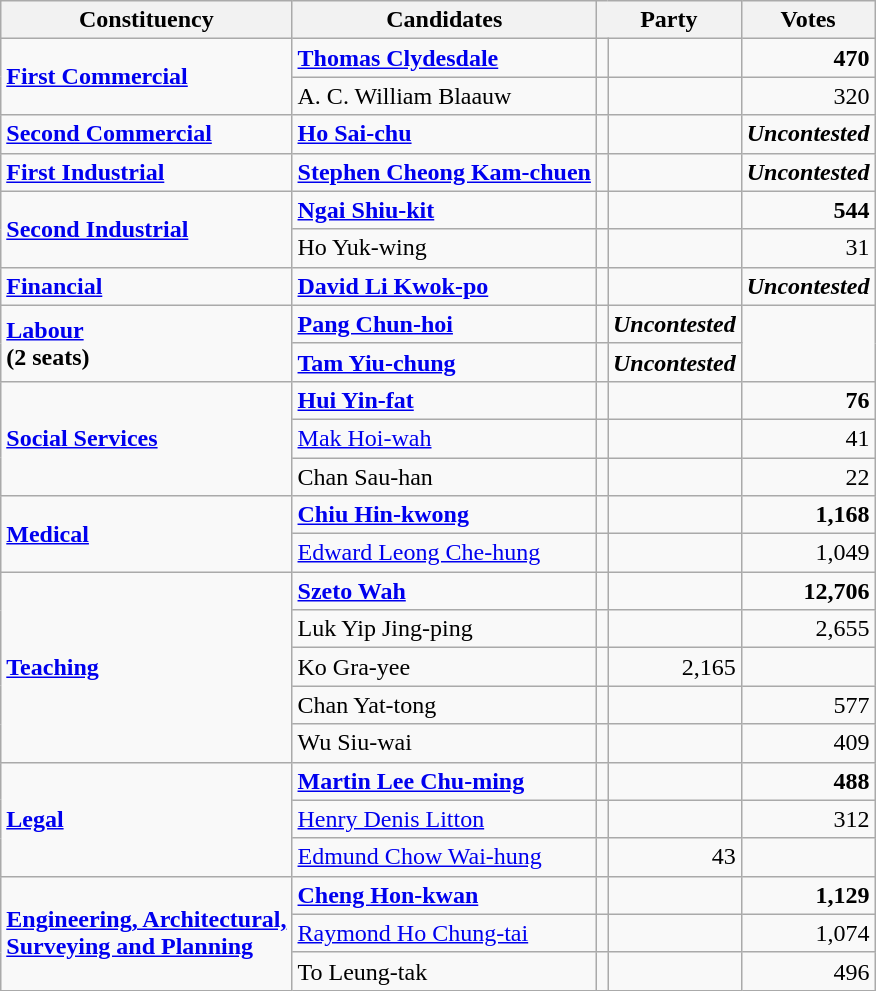<table class="wikitable">
<tr>
<th>Constituency</th>
<th>Candidates</th>
<th colspan="2">Party</th>
<th>Votes</th>
</tr>
<tr>
<td rowspan=2><strong><a href='#'>First Commercial</a></strong></td>
<td><strong><a href='#'>Thomas Clydesdale</a></strong></td>
<td></td>
<td></td>
<td align=right><strong>470</strong></td>
</tr>
<tr>
<td>A. C. William Blaauw</td>
<td></td>
<td></td>
<td align=right>320</td>
</tr>
<tr>
<td><strong><a href='#'>Second Commercial</a></strong></td>
<td><strong><a href='#'>Ho Sai-chu</a></strong></td>
<td></td>
<td></td>
<td><strong><em>Uncontested</em></strong></td>
</tr>
<tr>
<td><strong><a href='#'>First Industrial</a></strong></td>
<td><strong><a href='#'>Stephen Cheong Kam-chuen</a></strong></td>
<td></td>
<td></td>
<td><strong><em>Uncontested</em></strong></td>
</tr>
<tr>
<td rowspan=2><strong><a href='#'>Second Industrial</a></strong></td>
<td><strong><a href='#'>Ngai Shiu-kit</a></strong></td>
<td></td>
<td></td>
<td align=right><strong>544</strong></td>
</tr>
<tr>
<td>Ho Yuk-wing</td>
<td></td>
<td></td>
<td align=right>31</td>
</tr>
<tr>
<td><strong><a href='#'>Financial</a></strong></td>
<td><strong><a href='#'>David Li Kwok-po</a></strong></td>
<td></td>
<td></td>
<td><strong><em>Uncontested</em></strong></td>
</tr>
<tr>
<td rowspan=2><strong><a href='#'>Labour</a><br>(2 seats)</strong></td>
<td><strong><a href='#'>Pang Chun-hoi</a></strong></td>
<td></td>
<td><strong><em>Uncontested</em></strong></td>
</tr>
<tr>
<td><strong><a href='#'>Tam Yiu-chung</a></strong></td>
<td></td>
<td><strong><em>Uncontested</em></strong></td>
</tr>
<tr>
<td rowspan=3><strong><a href='#'>Social Services</a></strong></td>
<td><strong><a href='#'>Hui Yin-fat</a></strong></td>
<td></td>
<td></td>
<td align=right><strong>76</strong></td>
</tr>
<tr>
<td><a href='#'>Mak Hoi-wah</a></td>
<td></td>
<td></td>
<td align=right>41</td>
</tr>
<tr>
<td>Chan Sau-han</td>
<td></td>
<td></td>
<td align=right>22</td>
</tr>
<tr>
<td rowspan=2><strong><a href='#'>Medical</a></strong></td>
<td><strong><a href='#'>Chiu Hin-kwong</a></strong></td>
<td></td>
<td></td>
<td align=right><strong>1,168</strong></td>
</tr>
<tr>
<td><a href='#'>Edward Leong Che-hung</a></td>
<td></td>
<td></td>
<td align=right>1,049</td>
</tr>
<tr>
<td rowspan=5><strong><a href='#'>Teaching</a></strong></td>
<td><strong><a href='#'>Szeto Wah</a></strong></td>
<td></td>
<td></td>
<td align=right><strong>12,706</strong></td>
</tr>
<tr>
<td>Luk Yip Jing-ping</td>
<td></td>
<td></td>
<td align=right>2,655</td>
</tr>
<tr>
<td>Ko Gra-yee</td>
<td></td>
<td align=right>2,165</td>
</tr>
<tr>
<td>Chan Yat-tong</td>
<td></td>
<td></td>
<td align=right>577</td>
</tr>
<tr>
<td>Wu Siu-wai</td>
<td></td>
<td></td>
<td align=right>409</td>
</tr>
<tr>
<td rowspan=3><strong><a href='#'>Legal</a></strong></td>
<td><strong><a href='#'>Martin Lee Chu-ming</a></strong></td>
<td></td>
<td></td>
<td align=right><strong>488</strong></td>
</tr>
<tr>
<td><a href='#'>Henry Denis Litton</a></td>
<td></td>
<td></td>
<td align=right>312</td>
</tr>
<tr>
<td><a href='#'>Edmund Chow Wai-hung</a></td>
<td></td>
<td align=right>43</td>
</tr>
<tr>
<td rowspan=3><strong><a href='#'>Engineering, Architectural,<br>Surveying and Planning</a></strong></td>
<td><strong><a href='#'>Cheng Hon-kwan</a></strong></td>
<td></td>
<td></td>
<td align=right><strong>1,129</strong></td>
</tr>
<tr>
<td><a href='#'>Raymond Ho Chung-tai</a></td>
<td></td>
<td></td>
<td align=right>1,074</td>
</tr>
<tr>
<td>To Leung-tak</td>
<td></td>
<td></td>
<td align=right>496</td>
</tr>
</table>
